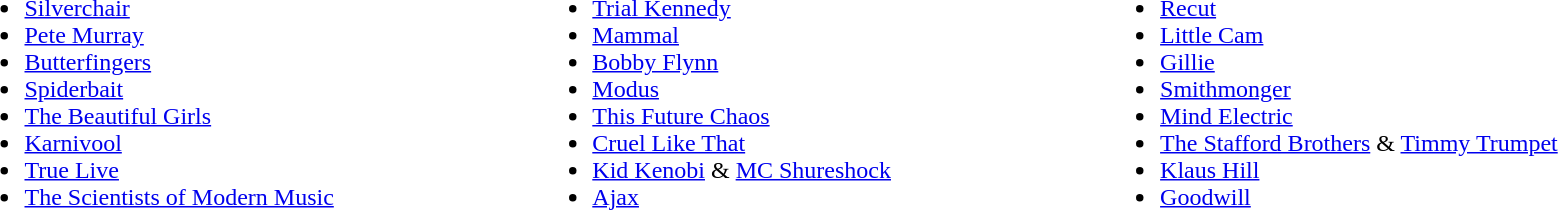<table width=90%|>
<tr>
<td width=33%><br><ul><li><a href='#'>Silverchair</a></li><li><a href='#'>Pete Murray</a></li><li><a href='#'>Butterfingers</a></li><li><a href='#'>Spiderbait</a></li><li><a href='#'>The Beautiful Girls</a></li><li><a href='#'>Karnivool</a></li><li><a href='#'>True Live</a></li><li><a href='#'>The Scientists of Modern Music</a></li></ul></td>
<td width=33%><br><ul><li><a href='#'>Trial Kennedy</a></li><li><a href='#'>Mammal</a></li><li><a href='#'>Bobby Flynn</a></li><li><a href='#'>Modus</a></li><li><a href='#'>This Future Chaos</a></li><li><a href='#'>Cruel Like That</a></li><li><a href='#'>Kid Kenobi</a> & <a href='#'>MC Shureshock</a></li><li><a href='#'>Ajax</a></li></ul></td>
<td width=33%><br><ul><li><a href='#'>Recut</a></li><li><a href='#'>Little Cam</a></li><li><a href='#'>Gillie</a></li><li><a href='#'>Smithmonger</a></li><li><a href='#'>Mind Electric</a></li><li><a href='#'>The Stafford Brothers</a> & <a href='#'>Timmy Trumpet</a></li><li><a href='#'>Klaus Hill</a></li><li><a href='#'>Goodwill</a></li></ul></td>
</tr>
</table>
